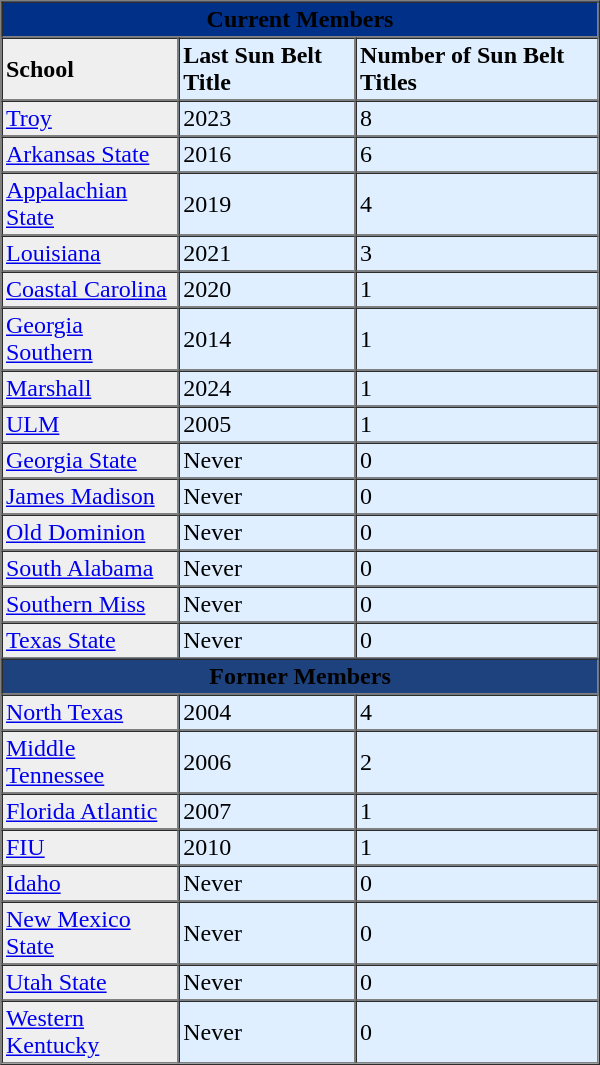<table border="1" cellpadding="2" cellspacing="0" align="right" width="400px">
<tr>
<th colspan=4 style="background:#003087;"><span><strong>Current Members</strong></span></th>
</tr>
<tr>
<td style="background:#efefef;"><strong>School</strong></td>
<td style="background:#dfefff;"><strong>Last Sun Belt Title</strong></td>
<td style="background:#dfefff;"><strong>Number of Sun Belt Titles</strong></td>
</tr>
<tr>
<td bgcolor="#efefef"><a href='#'>Troy</a></td>
<td bgcolor="#dfefff">2023</td>
<td bgcolor="#dfefff">8</td>
</tr>
<tr>
<td bgcolor="#efefef"><a href='#'>Arkansas State</a></td>
<td bgcolor="#dfefff">2016</td>
<td bgcolor="#dfefff">6</td>
</tr>
<tr>
<td bgcolor="#efefef"><a href='#'>Appalachian State</a></td>
<td bgcolor="#dfefff">2019</td>
<td bgcolor="#dfefff">4</td>
</tr>
<tr>
<td bgcolor="#efefef"><a href='#'>Louisiana</a></td>
<td bgcolor="#dfefff">2021</td>
<td bgcolor="#dfefff">3</td>
</tr>
<tr>
<td bgcolor="#efefef"><a href='#'>Coastal Carolina</a></td>
<td bgcolor="#dfefff">2020</td>
<td bgcolor="#dfefff">1</td>
</tr>
<tr>
<td bgcolor="#efefef"><a href='#'>Georgia Southern</a></td>
<td bgcolor="#dfefff">2014</td>
<td bgcolor="#dfefff">1</td>
</tr>
<tr>
<td bgcolor=#efefef><a href='#'>Marshall</a></td>
<td bgcolor=#dfefff>2024</td>
<td bgcolor=#dfefff>1</td>
</tr>
<tr>
<td bgcolor=#efefef><a href='#'>ULM</a></td>
<td bgcolor=#dfefff>2005</td>
<td bgcolor=#dfefff>1</td>
</tr>
<tr>
<td bgcolor="#efefef"><a href='#'>Georgia State</a></td>
<td bgcolor="#dfefff">Never</td>
<td bgcolor="#dfefff">0</td>
</tr>
<tr>
<td bgcolor=#efefef><a href='#'>James Madison</a></td>
<td bgcolor=#dfefff>Never</td>
<td bgcolor=#dfefff>0</td>
</tr>
<tr>
<td bgcolor=#efefef><a href='#'>Old Dominion</a></td>
<td bgcolor=#dfefff>Never</td>
<td bgcolor=#dfefff>0</td>
</tr>
<tr>
<td bgcolor=#efefef><a href='#'>South Alabama</a></td>
<td bgcolor=#dfefff>Never</td>
<td bgcolor=#dfefff>0</td>
</tr>
<tr>
<td bgcolor=#efefef><a href='#'>Southern Miss</a></td>
<td bgcolor=#dfefff>Never</td>
<td bgcolor=#dfefff>0</td>
</tr>
<tr>
<td bgcolor="#efefef"><a href='#'>Texas State</a></td>
<td bgcolor="#dfefff">Never</td>
<td bgcolor="#dfefff">0</td>
</tr>
<tr>
<td colspan="4" align="center" style="background:#1D427D"><span><strong>Former Members</strong></span></td>
</tr>
<tr>
<td bgcolor="#efefef"><a href='#'>North Texas</a></td>
<td bgcolor="#dfefff">2004</td>
<td bgcolor="#dfefff">4</td>
</tr>
<tr>
<td bgcolor="#efefef"><a href='#'>Middle Tennessee</a></td>
<td bgcolor="#dfefff">2006</td>
<td bgcolor="#dfefff">2</td>
</tr>
<tr>
<td bgcolor="#efefef"><a href='#'>Florida Atlantic</a></td>
<td bgcolor="#dfefff">2007</td>
<td bgcolor="#dfefff">1</td>
</tr>
<tr>
<td bgcolor="#efefef"><a href='#'>FIU</a></td>
<td bgcolor="#dfefff">2010</td>
<td bgcolor="#dfefff">1</td>
</tr>
<tr>
<td bgcolor="#efefef"><a href='#'>Idaho</a></td>
<td bgcolor="#dfefff">Never</td>
<td bgcolor="#dfefff">0</td>
</tr>
<tr>
<td bgcolor="#efefef"><a href='#'>New Mexico State</a></td>
<td bgcolor="#dfefff">Never</td>
<td bgcolor="#dfefff">0</td>
</tr>
<tr>
<td bgcolor="#efefef"><a href='#'>Utah State</a></td>
<td bgcolor="#dfefff">Never</td>
<td bgcolor="#dfefff">0</td>
</tr>
<tr>
<td bgcolor="#efefef"><a href='#'>Western Kentucky</a></td>
<td bgcolor="#dfefff">Never</td>
<td bgcolor="#dfefff">0</td>
</tr>
</table>
